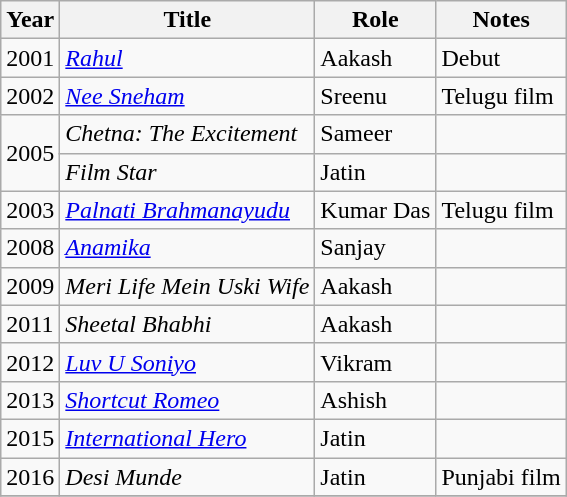<table class="wikitable sortable">
<tr>
<th>Year</th>
<th>Title</th>
<th>Role</th>
<th class="unsortable">Notes</th>
</tr>
<tr>
<td>2001</td>
<td><em><a href='#'>Rahul</a></em></td>
<td>Aakash</td>
<td>Debut</td>
</tr>
<tr>
<td>2002</td>
<td><em><a href='#'>Nee Sneham</a></em></td>
<td>Sreenu</td>
<td>Telugu film</td>
</tr>
<tr>
<td rowspan="2">2005</td>
<td><em>Chetna: The Excitement</em></td>
<td>Sameer</td>
<td></td>
</tr>
<tr>
<td><em>Film Star</em></td>
<td>Jatin</td>
<td></td>
</tr>
<tr>
<td>2003</td>
<td><em><a href='#'>Palnati Brahmanayudu</a></em></td>
<td>Kumar Das</td>
<td>Telugu film</td>
</tr>
<tr>
<td>2008</td>
<td><em><a href='#'>Anamika</a></em></td>
<td>Sanjay</td>
<td></td>
</tr>
<tr>
<td>2009</td>
<td><em>Meri Life Mein Uski Wife</em></td>
<td>Aakash</td>
<td></td>
</tr>
<tr>
<td>2011</td>
<td><em>Sheetal Bhabhi</em></td>
<td>Aakash</td>
<td></td>
</tr>
<tr>
<td>2012</td>
<td><em><a href='#'>Luv U Soniyo</a></em></td>
<td>Vikram</td>
<td></td>
</tr>
<tr>
<td>2013</td>
<td><em><a href='#'>Shortcut Romeo</a></em></td>
<td>Ashish</td>
<td></td>
</tr>
<tr>
<td>2015</td>
<td><em><a href='#'>International Hero</a></em></td>
<td>Jatin</td>
<td></td>
</tr>
<tr>
<td>2016</td>
<td><em>Desi Munde</em></td>
<td>Jatin</td>
<td>Punjabi film</td>
</tr>
<tr>
</tr>
</table>
